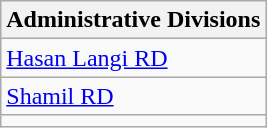<table class="wikitable">
<tr>
<th>Administrative Divisions</th>
</tr>
<tr>
<td><a href='#'>Hasan Langi RD</a></td>
</tr>
<tr>
<td><a href='#'>Shamil RD</a></td>
</tr>
<tr>
<td colspan=1></td>
</tr>
</table>
